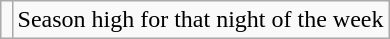<table class="wikitable" style="margin:auto; margin:auto;">
<tr>
<td></td>
<td>Season high for that night of the week</td>
</tr>
</table>
